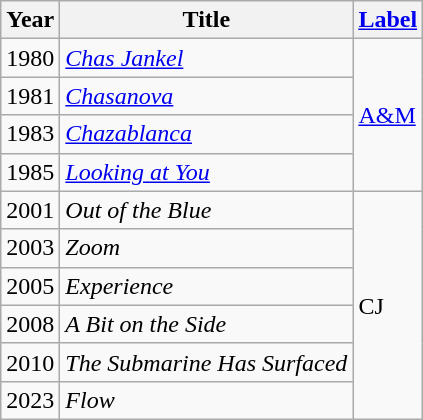<table class="wikitable">
<tr>
<th>Year</th>
<th>Title</th>
<th><a href='#'>Label</a></th>
</tr>
<tr>
<td style="text-align:left;">1980</td>
<td style="text-align:left;"><em><a href='#'>Chas Jankel</a></em></td>
<td style="text-align:left;" rowspan="4"><a href='#'>A&M</a></td>
</tr>
<tr style="text-align:left;">
<td>1981</td>
<td><em><a href='#'>Chasanova</a></em></td>
</tr>
<tr style="text-align:left;">
<td>1983</td>
<td><em><a href='#'>Chazablanca</a></em></td>
</tr>
<tr>
<td style="text-align:left;">1985</td>
<td style="text-align:left;"><em><a href='#'>Looking at You</a></em></td>
</tr>
<tr style="text-align:left;">
<td>2001</td>
<td><em>Out of the Blue</em></td>
<td rowspan="6">CJ</td>
</tr>
<tr style="text-align:left;">
<td>2003</td>
<td><em>Zoom</em></td>
</tr>
<tr style="text-align:left;">
<td>2005</td>
<td><em>Experience</em></td>
</tr>
<tr style="text-align:left;">
<td>2008</td>
<td><em>A Bit on the Side</em></td>
</tr>
<tr style="text-align:left;">
<td>2010</td>
<td><em>The Submarine Has Surfaced</em></td>
</tr>
<tr style="text-align:left;">
<td>2023</td>
<td><em>Flow</em></td>
</tr>
</table>
